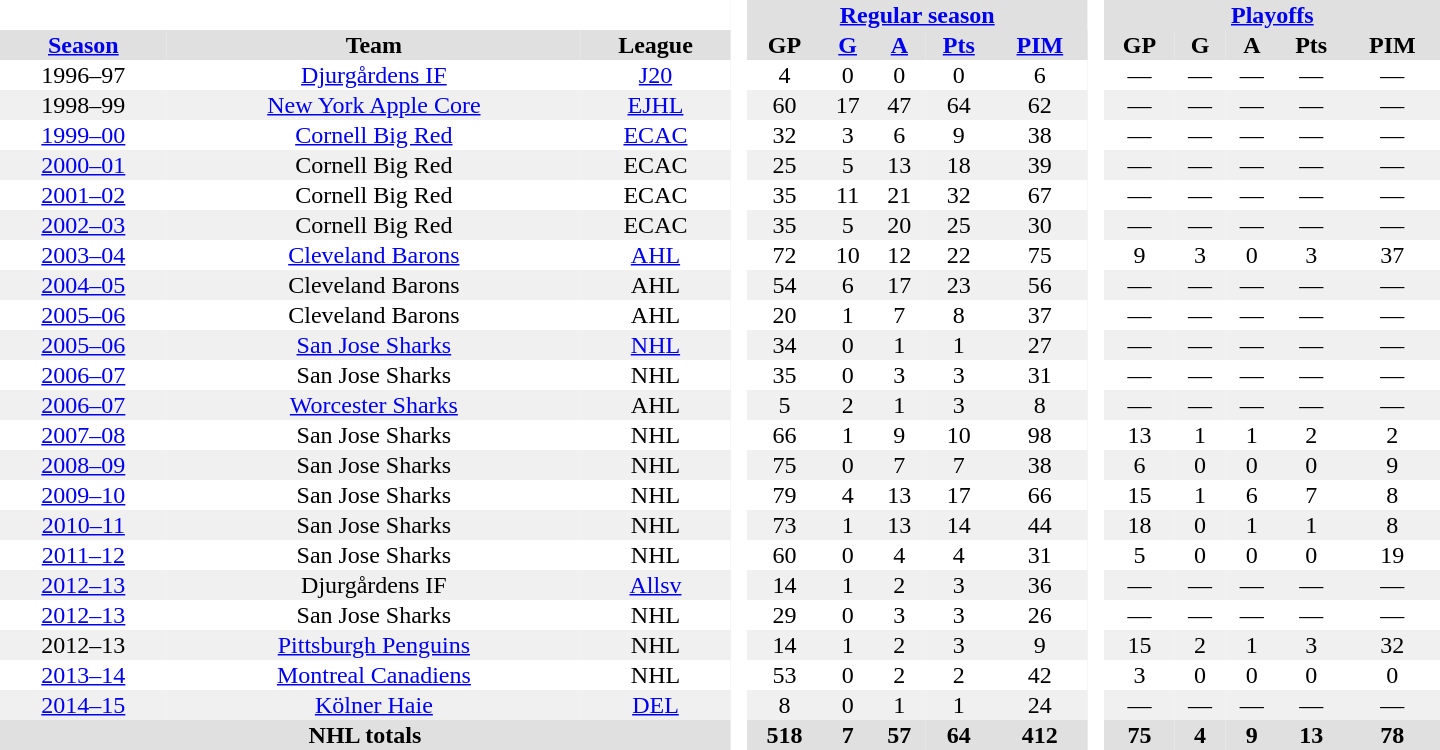<table border="0" cellpadding="1" cellspacing="0" style="text-align:center; width:60em;">
<tr style="background:#e0e0e0;">
<th colspan="3"  bgcolor="#ffffff"> </th>
<th rowspan="99" bgcolor="#ffffff"> </th>
<th colspan="5"><a href='#'>Regular season</a></th>
<th rowspan="99" bgcolor="#ffffff"> </th>
<th colspan="5"><a href='#'>Playoffs</a></th>
</tr>
<tr style="background:#e0e0e0;">
<th><a href='#'>Season</a></th>
<th>Team</th>
<th>League</th>
<th>GP</th>
<th><a href='#'>G</a></th>
<th><a href='#'>A</a></th>
<th><a href='#'>Pts</a></th>
<th><a href='#'>PIM</a></th>
<th>GP</th>
<th>G</th>
<th>A</th>
<th>Pts</th>
<th>PIM</th>
</tr>
<tr>
<td>1996–97</td>
<td><a href='#'>Djurgårdens IF</a></td>
<td><a href='#'>J20</a></td>
<td>4</td>
<td>0</td>
<td>0</td>
<td>0</td>
<td>6</td>
<td>—</td>
<td>—</td>
<td>—</td>
<td>—</td>
<td>—</td>
</tr>
<tr bgcolor="#f0f0f0">
<td>1998–99</td>
<td><a href='#'>New York Apple Core</a></td>
<td><a href='#'>EJHL</a></td>
<td>60</td>
<td>17</td>
<td>47</td>
<td>64</td>
<td>62</td>
<td>—</td>
<td>—</td>
<td>—</td>
<td>—</td>
<td>—</td>
</tr>
<tr>
<td><a href='#'>1999–00</a></td>
<td><a href='#'>Cornell Big Red</a></td>
<td><a href='#'>ECAC</a></td>
<td>32</td>
<td>3</td>
<td>6</td>
<td>9</td>
<td>38</td>
<td>—</td>
<td>—</td>
<td>—</td>
<td>—</td>
<td>—</td>
</tr>
<tr bgcolor="#f0f0f0">
<td><a href='#'>2000–01</a></td>
<td>Cornell Big Red</td>
<td>ECAC</td>
<td>25</td>
<td>5</td>
<td>13</td>
<td>18</td>
<td>39</td>
<td>—</td>
<td>—</td>
<td>—</td>
<td>—</td>
<td>—</td>
</tr>
<tr>
<td><a href='#'>2001–02</a></td>
<td>Cornell Big Red</td>
<td>ECAC</td>
<td>35</td>
<td>11</td>
<td>21</td>
<td>32</td>
<td>67</td>
<td>—</td>
<td>—</td>
<td>—</td>
<td>—</td>
<td>—</td>
</tr>
<tr bgcolor="#f0f0f0">
<td><a href='#'>2002–03</a></td>
<td>Cornell Big Red</td>
<td>ECAC</td>
<td>35</td>
<td>5</td>
<td>20</td>
<td>25</td>
<td>30</td>
<td>—</td>
<td>—</td>
<td>—</td>
<td>—</td>
<td>—</td>
</tr>
<tr>
<td><a href='#'>2003–04</a></td>
<td><a href='#'>Cleveland Barons</a></td>
<td><a href='#'>AHL</a></td>
<td>72</td>
<td>10</td>
<td>12</td>
<td>22</td>
<td>75</td>
<td>9</td>
<td>3</td>
<td>0</td>
<td>3</td>
<td>37</td>
</tr>
<tr bgcolor="#f0f0f0">
<td><a href='#'>2004–05</a></td>
<td>Cleveland Barons</td>
<td>AHL</td>
<td>54</td>
<td>6</td>
<td>17</td>
<td>23</td>
<td>56</td>
<td>—</td>
<td>—</td>
<td>—</td>
<td>—</td>
<td>—</td>
</tr>
<tr>
<td><a href='#'>2005–06</a></td>
<td>Cleveland Barons</td>
<td>AHL</td>
<td>20</td>
<td>1</td>
<td>7</td>
<td>8</td>
<td>37</td>
<td>—</td>
<td>—</td>
<td>—</td>
<td>—</td>
<td>—</td>
</tr>
<tr bgcolor="#f0f0f0">
<td><a href='#'>2005–06</a></td>
<td><a href='#'>San Jose Sharks</a></td>
<td><a href='#'>NHL</a></td>
<td>34</td>
<td>0</td>
<td>1</td>
<td>1</td>
<td>27</td>
<td>—</td>
<td>—</td>
<td>—</td>
<td>—</td>
<td>—</td>
</tr>
<tr>
<td><a href='#'>2006–07</a></td>
<td>San Jose Sharks</td>
<td>NHL</td>
<td>35</td>
<td>0</td>
<td>3</td>
<td>3</td>
<td>31</td>
<td>—</td>
<td>—</td>
<td>—</td>
<td>—</td>
<td>—</td>
</tr>
<tr bgcolor="#f0f0f0">
<td><a href='#'>2006–07</a></td>
<td><a href='#'>Worcester Sharks</a></td>
<td>AHL</td>
<td>5</td>
<td>2</td>
<td>1</td>
<td>3</td>
<td>8</td>
<td>—</td>
<td>—</td>
<td>—</td>
<td>—</td>
<td>—</td>
</tr>
<tr>
<td><a href='#'>2007–08</a></td>
<td>San Jose Sharks</td>
<td>NHL</td>
<td>66</td>
<td>1</td>
<td>9</td>
<td>10</td>
<td>98</td>
<td>13</td>
<td>1</td>
<td>1</td>
<td>2</td>
<td>2</td>
</tr>
<tr bgcolor="#f0f0f0">
<td><a href='#'>2008–09</a></td>
<td>San Jose Sharks</td>
<td>NHL</td>
<td>75</td>
<td>0</td>
<td>7</td>
<td>7</td>
<td>38</td>
<td>6</td>
<td>0</td>
<td>0</td>
<td>0</td>
<td>9</td>
</tr>
<tr>
<td><a href='#'>2009–10</a></td>
<td>San Jose Sharks</td>
<td>NHL</td>
<td>79</td>
<td>4</td>
<td>13</td>
<td>17</td>
<td>66</td>
<td>15</td>
<td>1</td>
<td>6</td>
<td>7</td>
<td>8</td>
</tr>
<tr bgcolor="#f0f0f0">
<td><a href='#'>2010–11</a></td>
<td>San Jose Sharks</td>
<td>NHL</td>
<td>73</td>
<td>1</td>
<td>13</td>
<td>14</td>
<td>44</td>
<td>18</td>
<td>0</td>
<td>1</td>
<td>1</td>
<td>8</td>
</tr>
<tr>
<td><a href='#'>2011–12</a></td>
<td>San Jose Sharks</td>
<td>NHL</td>
<td>60</td>
<td>0</td>
<td>4</td>
<td>4</td>
<td>31</td>
<td>5</td>
<td>0</td>
<td>0</td>
<td>0</td>
<td>19</td>
</tr>
<tr bgcolor="#f0f0f0">
<td><a href='#'>2012–13</a></td>
<td>Djurgårdens IF</td>
<td><a href='#'>Allsv</a></td>
<td>14</td>
<td>1</td>
<td>2</td>
<td>3</td>
<td>36</td>
<td>—</td>
<td>—</td>
<td>—</td>
<td>—</td>
<td>—</td>
</tr>
<tr>
<td><a href='#'>2012–13</a></td>
<td>San Jose Sharks</td>
<td>NHL</td>
<td>29</td>
<td>0</td>
<td>3</td>
<td>3</td>
<td>26</td>
<td>—</td>
<td>—</td>
<td>—</td>
<td>—</td>
<td>—</td>
</tr>
<tr bgcolor="#f0f0f0">
<td>2012–13</td>
<td><a href='#'>Pittsburgh Penguins</a></td>
<td>NHL</td>
<td>14</td>
<td>1</td>
<td>2</td>
<td>3</td>
<td>9</td>
<td>15</td>
<td>2</td>
<td>1</td>
<td>3</td>
<td>32</td>
</tr>
<tr>
<td><a href='#'>2013–14</a></td>
<td><a href='#'>Montreal Canadiens</a></td>
<td>NHL</td>
<td>53</td>
<td>0</td>
<td>2</td>
<td>2</td>
<td>42</td>
<td>3</td>
<td>0</td>
<td>0</td>
<td>0</td>
<td>0</td>
</tr>
<tr bgcolor="#f0f0f0">
<td><a href='#'>2014–15</a></td>
<td><a href='#'>Kölner Haie</a></td>
<td><a href='#'>DEL</a></td>
<td>8</td>
<td>0</td>
<td>1</td>
<td>1</td>
<td>24</td>
<td>—</td>
<td>—</td>
<td>—</td>
<td>—</td>
<td>—</td>
</tr>
<tr bgcolor="#e0e0e0">
<th colspan="3">NHL totals</th>
<th>518</th>
<th>7</th>
<th>57</th>
<th>64</th>
<th>412</th>
<th>75</th>
<th>4</th>
<th>9</th>
<th>13</th>
<th>78</th>
</tr>
</table>
